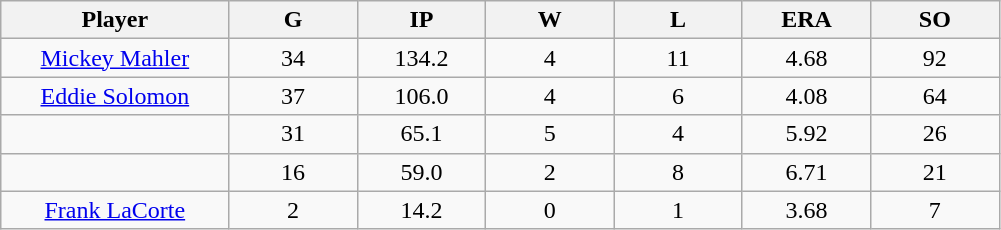<table class="wikitable sortable">
<tr>
<th bgcolor="#DDDDFF" width="16%">Player</th>
<th bgcolor="#DDDDFF" width="9%">G</th>
<th bgcolor="#DDDDFF" width="9%">IP</th>
<th bgcolor="#DDDDFF" width="9%">W</th>
<th bgcolor="#DDDDFF" width="9%">L</th>
<th bgcolor="#DDDDFF" width="9%">ERA</th>
<th bgcolor="#DDDDFF" width="9%">SO</th>
</tr>
<tr align="center">
<td><a href='#'>Mickey Mahler</a></td>
<td>34</td>
<td>134.2</td>
<td>4</td>
<td>11</td>
<td>4.68</td>
<td>92</td>
</tr>
<tr align=center>
<td><a href='#'>Eddie Solomon</a></td>
<td>37</td>
<td>106.0</td>
<td>4</td>
<td>6</td>
<td>4.08</td>
<td>64</td>
</tr>
<tr align=center>
<td></td>
<td>31</td>
<td>65.1</td>
<td>5</td>
<td>4</td>
<td>5.92</td>
<td>26</td>
</tr>
<tr align="center">
<td></td>
<td>16</td>
<td>59.0</td>
<td>2</td>
<td>8</td>
<td>6.71</td>
<td>21</td>
</tr>
<tr align="center">
<td><a href='#'>Frank LaCorte</a></td>
<td>2</td>
<td>14.2</td>
<td>0</td>
<td>1</td>
<td>3.68</td>
<td>7</td>
</tr>
</table>
